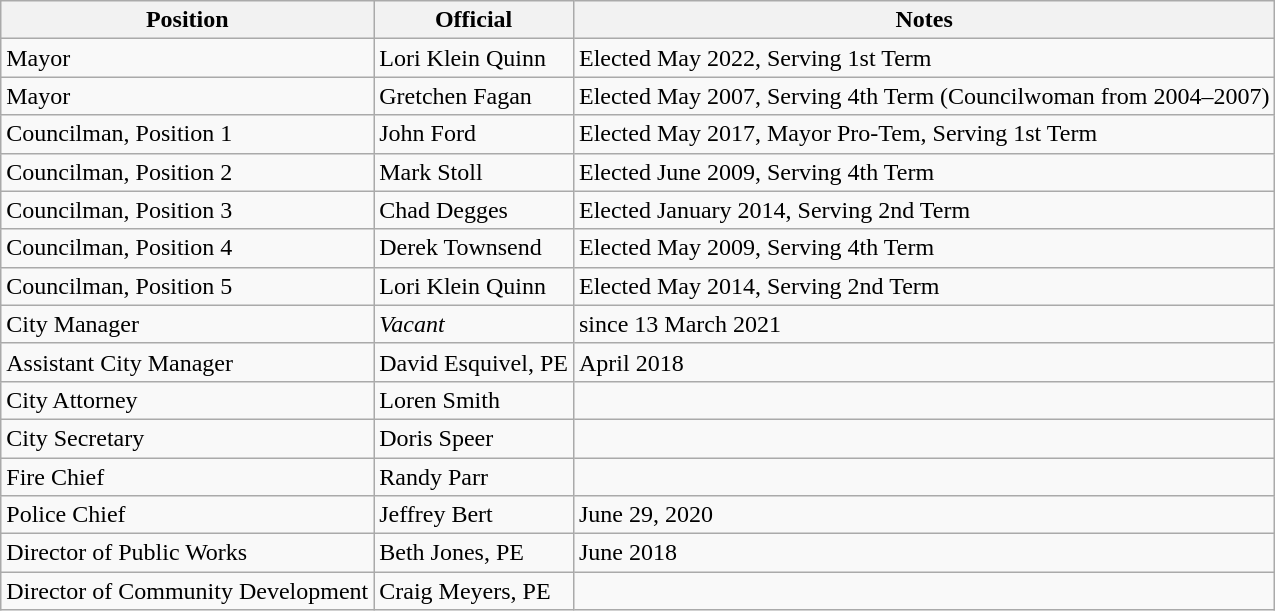<table class="wikitable">
<tr>
<th>Position</th>
<th>Official</th>
<th>Notes</th>
</tr>
<tr>
<td>Mayor</td>
<td>Lori Klein Quinn</td>
<td>Elected May 2022, Serving 1st Term</td>
</tr>
<tr>
<td>Mayor</td>
<td>Gretchen Fagan</td>
<td>Elected May 2007, Serving 4th Term (Councilwoman from 2004–2007)</td>
</tr>
<tr>
<td>Councilman, Position 1</td>
<td>John Ford</td>
<td>Elected May 2017, Mayor Pro-Tem, Serving 1st Term</td>
</tr>
<tr>
<td>Councilman, Position 2</td>
<td>Mark Stoll</td>
<td>Elected June 2009, Serving 4th Term</td>
</tr>
<tr>
<td>Councilman, Position 3</td>
<td>Chad Degges</td>
<td>Elected January 2014, Serving 2nd Term</td>
</tr>
<tr>
<td>Councilman, Position 4</td>
<td>Derek Townsend</td>
<td>Elected May 2009, Serving 4th Term</td>
</tr>
<tr>
<td>Councilman, Position 5</td>
<td>Lori Klein Quinn</td>
<td>Elected May 2014, Serving 2nd Term</td>
</tr>
<tr>
<td>City Manager</td>
<td><em>Vacant</em></td>
<td>since 13 March 2021</td>
</tr>
<tr>
<td>Assistant City Manager</td>
<td>David Esquivel, PE</td>
<td>April 2018</td>
</tr>
<tr>
<td>City Attorney</td>
<td>Loren Smith</td>
<td></td>
</tr>
<tr>
<td>City Secretary</td>
<td>Doris Speer</td>
<td></td>
</tr>
<tr>
<td>Fire Chief</td>
<td>Randy Parr</td>
<td></td>
</tr>
<tr>
<td>Police Chief</td>
<td>Jeffrey Bert</td>
<td>June 29, 2020</td>
</tr>
<tr>
<td>Director of Public Works</td>
<td>Beth Jones, PE</td>
<td>June 2018</td>
</tr>
<tr>
<td>Director of Community Development</td>
<td>Craig Meyers, PE</td>
</tr>
</table>
